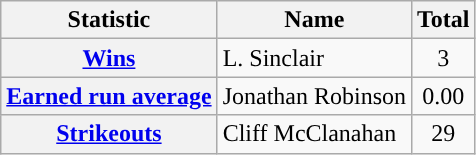<table class="wikitable plainrowheaders">
<tr>
<th scope="col">Statistic</th>
<th scope="col">Name</th>
<th scope="col">Total</th>
</tr>
<tr>
<th scope="row"><a href='#'>Wins</a></th>
<td> L. Sinclair</td>
<td align=center>3</td>
</tr>
<tr>
<th scope="row"><a href='#'>Earned run average</a></th>
<td> Jonathan Robinson</td>
<td align=center>0.00</td>
</tr>
<tr>
<th scope="row"><a href='#'>Strikeouts</a></th>
<td> Cliff McClanahan</td>
<td align=center>29</td>
</tr>
</table>
